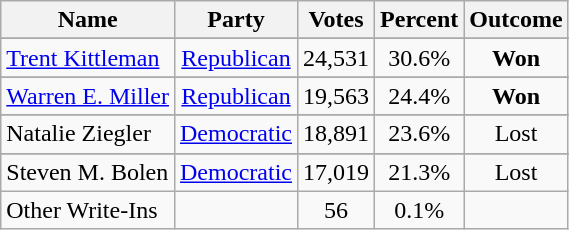<table class=wikitable style="text-align:center">
<tr>
<th>Name</th>
<th>Party</th>
<th>Votes</th>
<th>Percent</th>
<th>Outcome</th>
</tr>
<tr>
</tr>
<tr>
<td align=left><a href='#'>Trent Kittleman</a></td>
<td><a href='#'>Republican</a></td>
<td>24,531</td>
<td>30.6%</td>
<td><strong>Won</strong></td>
</tr>
<tr>
</tr>
<tr>
<td align=left><a href='#'>Warren E. Miller</a></td>
<td><a href='#'>Republican</a></td>
<td>19,563</td>
<td>24.4%</td>
<td><strong>Won</strong></td>
</tr>
<tr>
</tr>
<tr>
<td align=left>Natalie Ziegler</td>
<td><a href='#'>Democratic</a></td>
<td>18,891</td>
<td>23.6%</td>
<td>Lost</td>
</tr>
<tr>
</tr>
<tr>
<td align=left>Steven M. Bolen</td>
<td><a href='#'>Democratic</a></td>
<td>17,019</td>
<td>21.3%</td>
<td>Lost</td>
</tr>
<tr>
<td align=left>Other Write-Ins</td>
<td></td>
<td>56</td>
<td>0.1%</td>
<td></td>
</tr>
</table>
